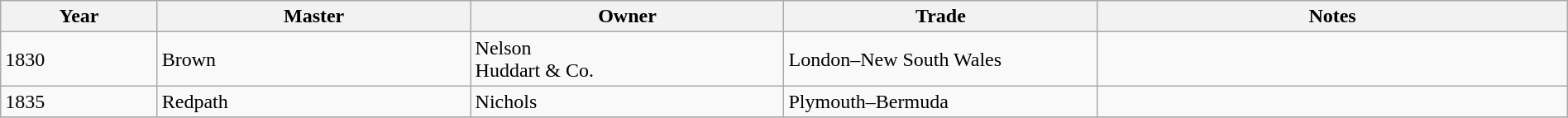<table class="wikitable" style="width:100%">
<tr style="vertical-align:top">
<th style="width:10%">Year</th>
<th style="width:20%">Master</th>
<th style="width:20%">Owner</th>
<th style="width:20%">Trade</th>
<th style="width:30%">Notes</th>
</tr>
<tr>
<td>1830</td>
<td>Brown</td>
<td>Nelson<br>Huddart & Co.</td>
<td>London–New South Wales</td>
<td></td>
</tr>
<tr>
<td>1835</td>
<td>Redpath</td>
<td>Nichols</td>
<td>Plymouth–Bermuda</td>
<td></td>
</tr>
<tr>
</tr>
</table>
